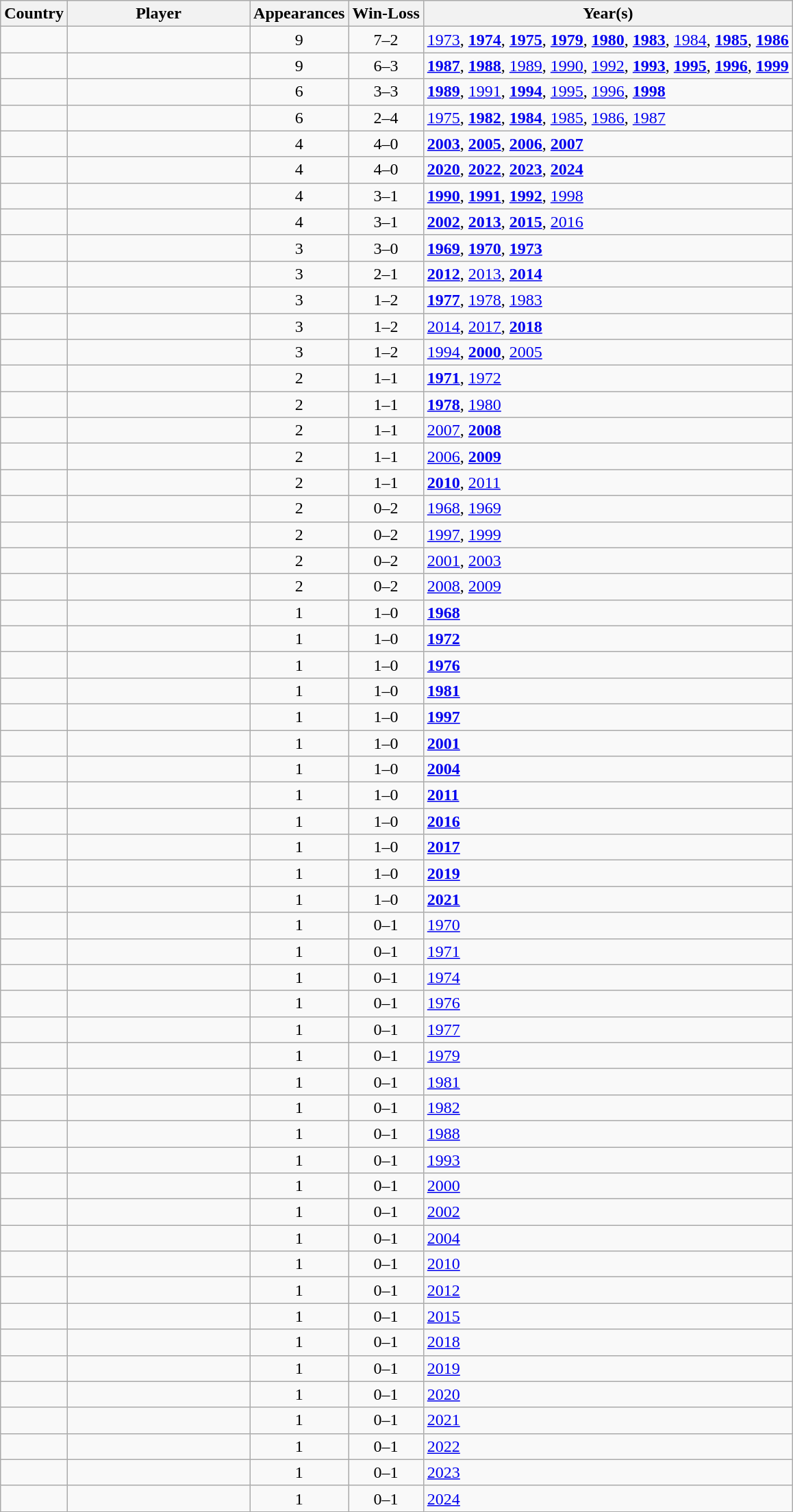<table class="sortable wikitable">
<tr>
<th>Country</th>
<th width="170">Player</th>
<th>Appearances</th>
<th>Win-Loss</th>
<th>Year(s)</th>
</tr>
<tr>
<td></td>
<td></td>
<td align=center>9</td>
<td align=center>7–2</td>
<td><a href='#'>1973</a>, <strong><a href='#'>1974</a></strong>, <strong><a href='#'>1975</a></strong>, <strong><a href='#'>1979</a></strong>, <strong><a href='#'>1980</a></strong>, <strong><a href='#'>1983</a></strong>, <a href='#'>1984</a>, <strong><a href='#'>1985</a></strong>, <strong><a href='#'>1986</a></strong></td>
</tr>
<tr>
<td></td>
<td></td>
<td align=center>9</td>
<td align=center>6–3</td>
<td><strong><a href='#'>1987</a></strong>, <strong><a href='#'>1988</a></strong>, <a href='#'>1989</a>, <a href='#'>1990</a>, <a href='#'>1992</a>, <strong><a href='#'>1993</a></strong>, <strong><a href='#'>1995</a></strong>, <strong><a href='#'>1996</a></strong>, <strong><a href='#'>1999</a></strong></td>
</tr>
<tr>
<td></td>
<td></td>
<td align=center>6</td>
<td align=center>3–3</td>
<td><strong><a href='#'>1989</a></strong>, <a href='#'>1991</a>, <strong><a href='#'>1994</a></strong>, <a href='#'>1995</a>, <a href='#'>1996</a>, <strong><a href='#'>1998</a></strong></td>
</tr>
<tr>
<td></td>
<td></td>
<td align=center>6</td>
<td align=center>2–4</td>
<td><a href='#'>1975</a>, <strong><a href='#'>1982</a></strong>, <strong><a href='#'>1984</a></strong>, <a href='#'>1985</a>, <a href='#'>1986</a>, <a href='#'>1987</a></td>
</tr>
<tr>
<td></td>
<td></td>
<td align=center>4</td>
<td align=center>4–0</td>
<td><strong><a href='#'>2003</a></strong>, <strong><a href='#'>2005</a></strong>, <strong><a href='#'>2006</a></strong>, <strong><a href='#'>2007</a></strong></td>
</tr>
<tr>
<td></td>
<td></td>
<td align=center>4</td>
<td align=center>4–0</td>
<td><strong><a href='#'>2020</a></strong>, <strong><a href='#'>2022</a></strong>, <strong><a href='#'>2023</a></strong>, <strong><a href='#'>2024</a></strong></td>
</tr>
<tr>
<td></td>
<td></td>
<td align=center>4</td>
<td align=center>3–1</td>
<td><strong><a href='#'>1990</a></strong>, <strong><a href='#'>1991</a></strong>, <strong><a href='#'>1992</a></strong>, <a href='#'>1998</a></td>
</tr>
<tr>
<td></td>
<td></td>
<td align=center>4</td>
<td align=center>3–1</td>
<td><strong><a href='#'>2002</a></strong>, <strong><a href='#'>2013</a></strong>, <strong><a href='#'>2015</a></strong>, <a href='#'>2016</a></td>
</tr>
<tr>
<td></td>
<td></td>
<td align=center>3</td>
<td align=center>3–0</td>
<td><strong><a href='#'>1969</a></strong>, <strong><a href='#'>1970</a></strong>, <strong><a href='#'>1973</a></strong></td>
</tr>
<tr>
<td></td>
<td></td>
<td align=center>3</td>
<td align=center>2–1</td>
<td><strong><a href='#'>2012</a></strong>, <a href='#'>2013</a>, <strong><a href='#'>2014</a></strong></td>
</tr>
<tr>
<td></td>
<td></td>
<td align=center>3</td>
<td align=center>1–2</td>
<td><strong><a href='#'>1977</a></strong>, <a href='#'>1978</a>, <a href='#'>1983</a></td>
</tr>
<tr>
<td></td>
<td></td>
<td align=center>3</td>
<td align=center>1–2</td>
<td><a href='#'>2014</a>, <a href='#'>2017</a>, <strong><a href='#'>2018</a></strong></td>
</tr>
<tr>
<td></td>
<td></td>
<td align=center>3</td>
<td align=center>1–2</td>
<td><a href='#'>1994</a>, <strong><a href='#'>2000</a></strong>, <a href='#'>2005</a></td>
</tr>
<tr>
<td></td>
<td></td>
<td align=center>2</td>
<td align=center>1–1</td>
<td><strong><a href='#'>1971</a></strong>, <a href='#'>1972</a></td>
</tr>
<tr>
<td></td>
<td></td>
<td align=center>2</td>
<td align=center>1–1</td>
<td><strong><a href='#'>1978</a></strong>, <a href='#'>1980</a></td>
</tr>
<tr>
<td></td>
<td></td>
<td align=center>2</td>
<td align=center>1–1</td>
<td><a href='#'>2007</a>, <strong><a href='#'>2008</a></strong></td>
</tr>
<tr>
<td></td>
<td></td>
<td align=center>2</td>
<td align=center>1–1</td>
<td><a href='#'>2006</a>, <strong><a href='#'>2009</a></strong></td>
</tr>
<tr>
<td></td>
<td></td>
<td align=center>2</td>
<td align=center>1–1</td>
<td><strong><a href='#'>2010</a></strong>, <a href='#'>2011</a></td>
</tr>
<tr>
<td></td>
<td></td>
<td align=center>2</td>
<td align=center>0–2</td>
<td><a href='#'>1968</a>, <a href='#'>1969</a></td>
</tr>
<tr>
<td></td>
<td></td>
<td align=center>2</td>
<td align=center>0–2</td>
<td><a href='#'>1997</a>, <a href='#'>1999</a></td>
</tr>
<tr>
<td></td>
<td></td>
<td align=center>2</td>
<td align=center>0–2</td>
<td><a href='#'>2001</a>, <a href='#'>2003</a></td>
</tr>
<tr>
<td></td>
<td></td>
<td align=center>2</td>
<td align=center>0–2</td>
<td><a href='#'>2008</a>, <a href='#'>2009</a></td>
</tr>
<tr>
<td></td>
<td></td>
<td align=center>1</td>
<td align=center>1–0</td>
<td><strong><a href='#'>1968</a></strong></td>
</tr>
<tr>
<td></td>
<td></td>
<td align=center>1</td>
<td align=center>1–0</td>
<td><strong><a href='#'>1972</a></strong></td>
</tr>
<tr>
<td></td>
<td></td>
<td align=center>1</td>
<td align=center>1–0</td>
<td><strong><a href='#'>1976</a></strong></td>
</tr>
<tr>
<td></td>
<td></td>
<td align=center>1</td>
<td align=center>1–0</td>
<td><strong><a href='#'>1981</a></strong></td>
</tr>
<tr>
<td></td>
<td></td>
<td align=center>1</td>
<td align=center>1–0</td>
<td><strong><a href='#'>1997</a></strong></td>
</tr>
<tr>
<td></td>
<td></td>
<td align=center>1</td>
<td align=center>1–0</td>
<td><strong><a href='#'>2001</a></strong></td>
</tr>
<tr>
<td></td>
<td></td>
<td align=center>1</td>
<td align=center>1–0</td>
<td><strong><a href='#'>2004</a></strong></td>
</tr>
<tr>
<td></td>
<td></td>
<td align=center>1</td>
<td align=center>1–0</td>
<td><strong><a href='#'>2011</a></strong></td>
</tr>
<tr>
<td></td>
<td></td>
<td align=center>1</td>
<td align=center>1–0</td>
<td><strong><a href='#'>2016</a></strong></td>
</tr>
<tr>
<td></td>
<td></td>
<td align=center>1</td>
<td align=center>1–0</td>
<td><strong><a href='#'>2017</a></strong></td>
</tr>
<tr>
<td></td>
<td></td>
<td align=center>1</td>
<td align=center>1–0</td>
<td><strong><a href='#'>2019</a></strong></td>
</tr>
<tr>
<td></td>
<td></td>
<td align=center>1</td>
<td align=center>1–0</td>
<td><strong><a href='#'>2021</a></strong></td>
</tr>
<tr>
<td></td>
<td></td>
<td align=center>1</td>
<td align=center>0–1</td>
<td><a href='#'>1970</a></td>
</tr>
<tr>
<td></td>
<td></td>
<td align=center>1</td>
<td align=center>0–1</td>
<td><a href='#'>1971</a></td>
</tr>
<tr>
<td></td>
<td></td>
<td align=center>1</td>
<td align=center>0–1</td>
<td><a href='#'>1974</a></td>
</tr>
<tr>
<td></td>
<td></td>
<td align=center>1</td>
<td align=center>0–1</td>
<td><a href='#'>1976</a></td>
</tr>
<tr>
<td></td>
<td></td>
<td align=center>1</td>
<td align=center>0–1</td>
<td><a href='#'>1977</a></td>
</tr>
<tr>
<td></td>
<td></td>
<td align=center>1</td>
<td align=center>0–1</td>
<td><a href='#'>1979</a></td>
</tr>
<tr>
<td></td>
<td></td>
<td align=center>1</td>
<td align=center>0–1</td>
<td><a href='#'>1981</a></td>
</tr>
<tr>
<td></td>
<td></td>
<td align=center>1</td>
<td align=center>0–1</td>
<td><a href='#'>1982</a></td>
</tr>
<tr>
<td></td>
<td></td>
<td align=center>1</td>
<td align=center>0–1</td>
<td><a href='#'>1988</a></td>
</tr>
<tr>
<td></td>
<td></td>
<td align=center>1</td>
<td align=center>0–1</td>
<td><a href='#'>1993</a></td>
</tr>
<tr>
<td></td>
<td></td>
<td align=center>1</td>
<td align=center>0–1</td>
<td><a href='#'>2000</a></td>
</tr>
<tr>
<td></td>
<td></td>
<td align=center>1</td>
<td align=center>0–1</td>
<td><a href='#'>2002</a></td>
</tr>
<tr>
<td></td>
<td></td>
<td align=center>1</td>
<td align=center>0–1</td>
<td><a href='#'>2004</a></td>
</tr>
<tr>
<td></td>
<td></td>
<td align=center>1</td>
<td align=center>0–1</td>
<td><a href='#'>2010</a></td>
</tr>
<tr>
<td></td>
<td></td>
<td align=center>1</td>
<td align=center>0–1</td>
<td><a href='#'>2012</a></td>
</tr>
<tr>
<td></td>
<td></td>
<td align=center>1</td>
<td align=center>0–1</td>
<td><a href='#'>2015</a></td>
</tr>
<tr>
<td></td>
<td></td>
<td align=center>1</td>
<td align=center>0–1</td>
<td><a href='#'>2018</a></td>
</tr>
<tr>
<td></td>
<td></td>
<td align=center>1</td>
<td align=center>0–1</td>
<td><a href='#'>2019</a></td>
</tr>
<tr>
<td></td>
<td></td>
<td align=center>1</td>
<td align=center>0–1</td>
<td><a href='#'>2020</a></td>
</tr>
<tr>
<td></td>
<td></td>
<td align=center>1</td>
<td align=center>0–1</td>
<td><a href='#'>2021</a></td>
</tr>
<tr>
<td></td>
<td></td>
<td align=center>1</td>
<td align=center>0–1</td>
<td><a href='#'>2022</a></td>
</tr>
<tr>
<td></td>
<td></td>
<td align=center>1</td>
<td align=center>0–1</td>
<td><a href='#'>2023</a></td>
</tr>
<tr>
<td></td>
<td></td>
<td align=center>1</td>
<td align=center>0–1</td>
<td><a href='#'>2024</a></td>
</tr>
</table>
